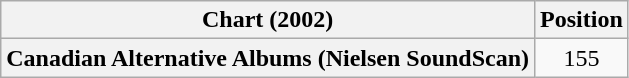<table class="wikitable plainrowheaders">
<tr>
<th scope="col">Chart (2002)</th>
<th scope="col">Position</th>
</tr>
<tr>
<th scope="row">Canadian Alternative Albums (Nielsen SoundScan)</th>
<td align=center>155</td>
</tr>
</table>
